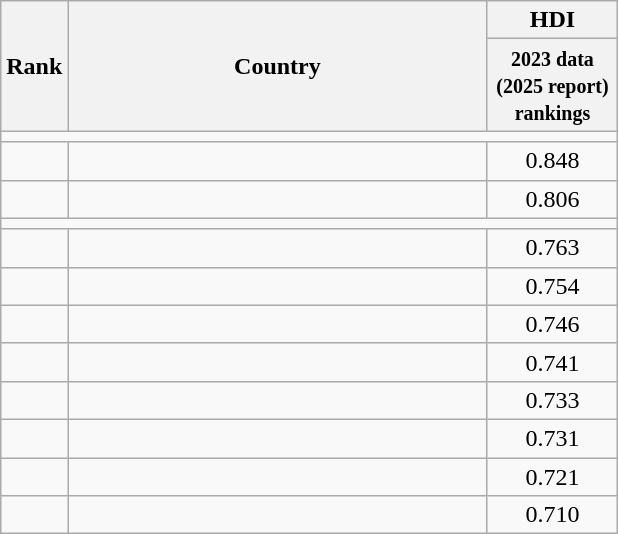<table class="wikitable sortable" style="text-align:center">
<tr>
<th scope="col" rowspan="2" data-sort-type="number">Rank</th>
<th scope="col" rowspan="2" style="width:17em;">Country</th>
<th scope="col" colspan="2">HDI</th>
</tr>
<tr>
<th scope="col" style="width:5em;" data-sort-type="number"><small>2023 data (2025 report) rankings</small></th>
</tr>
<tr>
<td scope="row" colspan="4" background-color:#EAECF0;></td>
</tr>
<tr>
<td></td>
<td style="text-align:left"></td>
<td>0.848</td>
</tr>
<tr>
<td></td>
<td style="text-align:left"></td>
<td>0.806</td>
</tr>
<tr>
<td scope="row" colspan="4" background-color:#EAECF0;></td>
</tr>
<tr>
<td></td>
<td style="text-align:left"></td>
<td>0.763</td>
</tr>
<tr>
<td></td>
<td style="text-align:left"></td>
<td>0.754</td>
</tr>
<tr>
<td></td>
<td style="text-align:left"></td>
<td>0.746</td>
</tr>
<tr>
<td></td>
<td style="text-align:left"></td>
<td>0.741</td>
</tr>
<tr>
<td></td>
<td style="text-align:left"></td>
<td>0.733</td>
</tr>
<tr>
<td></td>
<td style="text-align:left"></td>
<td>0.731</td>
</tr>
<tr>
<td></td>
<td style="text-align:left"></td>
<td>0.721</td>
</tr>
<tr>
<td></td>
<td style="text-align:left"></td>
<td>0.710</td>
</tr>
</table>
